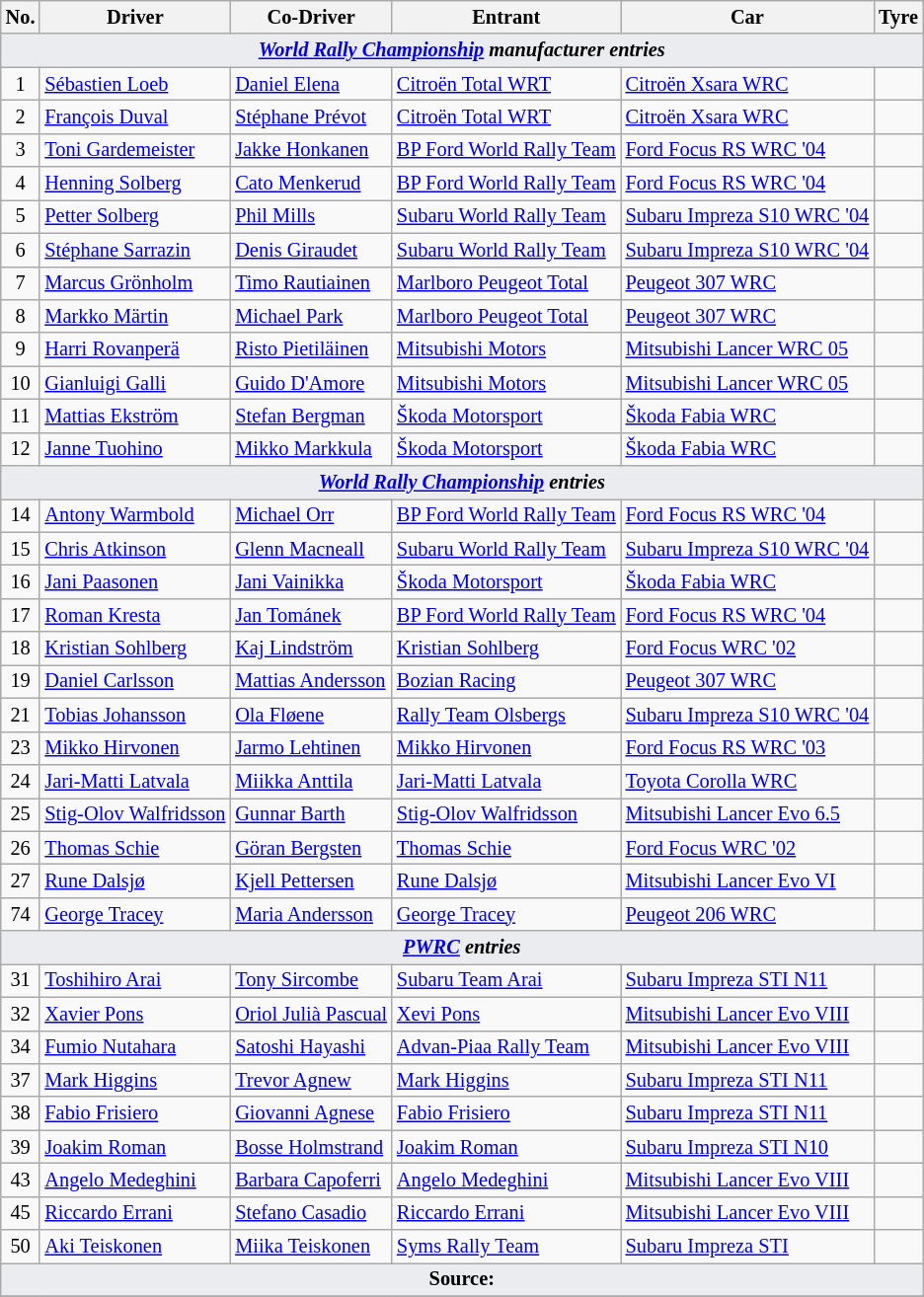<table class="wikitable" style="font-size: 85%;">
<tr>
<th>No.</th>
<th>Driver</th>
<th>Co-Driver</th>
<th>Entrant</th>
<th>Car</th>
<th>Tyre</th>
</tr>
<tr>
<td style="background-color:#EAECF0; text-align:center" colspan="6"><strong><em><a href='#'>World Rally Championship</a> manufacturer entries</em></strong></td>
</tr>
<tr>
<td align="center">1</td>
<td> <a href='#'>Sébastien Loeb</a></td>
<td> <a href='#'>Daniel Elena</a></td>
<td> <a href='#'>Citroën Total WRT</a></td>
<td><a href='#'>Citroën Xsara WRC</a></td>
<td align="center"></td>
</tr>
<tr>
<td align="center">2</td>
<td> <a href='#'>François Duval</a></td>
<td> <a href='#'>Stéphane Prévot</a></td>
<td> <a href='#'>Citroën Total WRT</a></td>
<td><a href='#'>Citroën Xsara WRC</a></td>
<td align="center"></td>
</tr>
<tr>
<td align="center">3</td>
<td> <a href='#'>Toni Gardemeister</a></td>
<td> <a href='#'>Jakke Honkanen</a></td>
<td> <a href='#'>BP Ford World Rally Team</a></td>
<td><a href='#'>Ford Focus RS WRC '04</a></td>
<td align="center"></td>
</tr>
<tr>
<td align="center">4</td>
<td> <a href='#'>Henning Solberg</a></td>
<td> <a href='#'>Cato Menkerud</a></td>
<td> <a href='#'>BP Ford World Rally Team</a></td>
<td><a href='#'>Ford Focus RS WRC '04</a></td>
<td align="center"></td>
</tr>
<tr>
<td align="center">5</td>
<td> <a href='#'>Petter Solberg</a></td>
<td> <a href='#'>Phil Mills</a></td>
<td> <a href='#'>Subaru World Rally Team</a></td>
<td><a href='#'>Subaru Impreza S10 WRC '04</a></td>
<td align="center"></td>
</tr>
<tr>
<td align="center">6</td>
<td> <a href='#'>Stéphane Sarrazin</a></td>
<td> <a href='#'>Denis Giraudet</a></td>
<td> <a href='#'>Subaru World Rally Team</a></td>
<td><a href='#'>Subaru Impreza S10 WRC '04</a></td>
<td align="center"></td>
</tr>
<tr>
<td align="center">7</td>
<td> <a href='#'>Marcus Grönholm</a></td>
<td> <a href='#'>Timo Rautiainen</a></td>
<td> <a href='#'>Marlboro Peugeot Total</a></td>
<td><a href='#'>Peugeot 307 WRC</a></td>
<td align="center"></td>
</tr>
<tr>
<td align="center">8</td>
<td> <a href='#'>Markko Märtin</a></td>
<td> <a href='#'>Michael Park</a></td>
<td> <a href='#'>Marlboro Peugeot Total</a></td>
<td><a href='#'>Peugeot 307 WRC</a></td>
<td align="center"></td>
</tr>
<tr>
<td align="center">9</td>
<td> <a href='#'>Harri Rovanperä</a></td>
<td> <a href='#'>Risto Pietiläinen</a></td>
<td> <a href='#'>Mitsubishi Motors</a></td>
<td><a href='#'>Mitsubishi Lancer WRC 05</a></td>
<td align="center"></td>
</tr>
<tr>
<td align="center">10</td>
<td> <a href='#'>Gianluigi Galli</a></td>
<td> <a href='#'>Guido D'Amore</a></td>
<td> <a href='#'>Mitsubishi Motors</a></td>
<td><a href='#'>Mitsubishi Lancer WRC 05</a></td>
<td align="center"></td>
</tr>
<tr>
<td align="center">11</td>
<td> <a href='#'>Mattias Ekström</a></td>
<td> <a href='#'>Stefan Bergman</a></td>
<td> <a href='#'>Škoda Motorsport</a></td>
<td><a href='#'>Škoda Fabia WRC</a></td>
<td align="center"></td>
</tr>
<tr>
<td align="center">12</td>
<td> <a href='#'>Janne Tuohino</a></td>
<td> <a href='#'>Mikko Markkula</a></td>
<td> <a href='#'>Škoda Motorsport</a></td>
<td><a href='#'>Škoda Fabia WRC</a></td>
<td align="center"></td>
</tr>
<tr>
<td style="background-color:#EAECF0; text-align:center" colspan="6"><strong><em><a href='#'>World Rally Championship</a> entries</em></strong></td>
</tr>
<tr>
<td align="center">14</td>
<td> <a href='#'>Antony Warmbold</a></td>
<td> <a href='#'>Michael Orr</a></td>
<td> <a href='#'>BP Ford World Rally Team</a></td>
<td><a href='#'>Ford Focus RS WRC '04</a></td>
<td align="center"></td>
</tr>
<tr>
<td align="center">15</td>
<td> <a href='#'>Chris Atkinson</a></td>
<td> <a href='#'>Glenn Macneall</a></td>
<td> <a href='#'>Subaru World Rally Team</a></td>
<td><a href='#'>Subaru Impreza S10 WRC '04</a></td>
<td align="center"></td>
</tr>
<tr>
<td align="center">16</td>
<td> <a href='#'>Jani Paasonen</a></td>
<td> <a href='#'>Jani Vainikka</a></td>
<td> <a href='#'>Škoda Motorsport</a></td>
<td><a href='#'>Škoda Fabia WRC</a></td>
<td align="center"></td>
</tr>
<tr>
<td align="center">17</td>
<td> <a href='#'>Roman Kresta</a></td>
<td> <a href='#'>Jan Tománek</a></td>
<td> <a href='#'>BP Ford World Rally Team</a></td>
<td><a href='#'>Ford Focus RS WRC '04</a></td>
<td align="center"></td>
</tr>
<tr>
<td align="center">18</td>
<td> <a href='#'>Kristian Sohlberg</a></td>
<td> <a href='#'>Kaj Lindström</a></td>
<td> <a href='#'>Kristian Sohlberg</a></td>
<td><a href='#'>Ford Focus WRC '02</a></td>
<td align="center"></td>
</tr>
<tr>
<td align="center">19</td>
<td> <a href='#'>Daniel Carlsson</a></td>
<td> <a href='#'>Mattias Andersson</a></td>
<td> <a href='#'>Bozian Racing</a></td>
<td><a href='#'>Peugeot 307 WRC</a></td>
<td align="center"></td>
</tr>
<tr>
<td align="center">21</td>
<td> <a href='#'>Tobias Johansson</a></td>
<td> <a href='#'>Ola Fløene</a></td>
<td> <a href='#'>Rally Team Olsbergs</a></td>
<td><a href='#'>Subaru Impreza S10 WRC '04</a></td>
<td align="center"></td>
</tr>
<tr>
<td align="center">23</td>
<td> <a href='#'>Mikko Hirvonen</a></td>
<td> <a href='#'>Jarmo Lehtinen</a></td>
<td> <a href='#'>Mikko Hirvonen</a></td>
<td><a href='#'>Ford Focus RS WRC '03</a></td>
<td align="center"></td>
</tr>
<tr>
<td align="center">24</td>
<td> <a href='#'>Jari-Matti Latvala</a></td>
<td> <a href='#'>Miikka Anttila</a></td>
<td> <a href='#'>Jari-Matti Latvala</a></td>
<td><a href='#'>Toyota Corolla WRC</a></td>
<td align="center"></td>
</tr>
<tr>
<td align="center">25</td>
<td> <a href='#'>Stig-Olov Walfridsson</a></td>
<td> <a href='#'>Gunnar Barth</a></td>
<td> <a href='#'>Stig-Olov Walfridsson</a></td>
<td><a href='#'>Mitsubishi Lancer Evo 6.5</a></td>
<td align="center"></td>
</tr>
<tr>
<td align="center">26</td>
<td> <a href='#'>Thomas Schie</a></td>
<td> <a href='#'>Göran Bergsten</a></td>
<td> <a href='#'>Thomas Schie</a></td>
<td><a href='#'>Ford Focus WRC '02</a></td>
<td></td>
</tr>
<tr>
<td align="center">27</td>
<td> <a href='#'>Rune Dalsjø</a></td>
<td> <a href='#'>Kjell Pettersen</a></td>
<td> <a href='#'>Rune Dalsjø</a></td>
<td><a href='#'>Mitsubishi Lancer Evo VI</a></td>
<td align="center"></td>
</tr>
<tr>
<td align="center">74</td>
<td> <a href='#'>George Tracey</a></td>
<td> <a href='#'>Maria Andersson</a></td>
<td> <a href='#'>George Tracey</a></td>
<td><a href='#'>Peugeot 206 WRC</a></td>
<td></td>
</tr>
<tr>
<td style="background-color:#EAECF0; text-align:center" colspan="6"><strong><em><a href='#'>PWRC</a> entries</em></strong></td>
</tr>
<tr>
<td align="center">31</td>
<td> <a href='#'>Toshihiro Arai</a></td>
<td> <a href='#'>Tony Sircombe</a></td>
<td> <a href='#'>Subaru Team Arai</a></td>
<td><a href='#'>Subaru Impreza STI N11</a></td>
<td align="center"></td>
</tr>
<tr>
<td align="center">32</td>
<td> <a href='#'>Xavier Pons</a></td>
<td> <a href='#'>Oriol Julià Pascual</a></td>
<td> <a href='#'>Xevi Pons</a></td>
<td><a href='#'>Mitsubishi Lancer Evo VIII</a></td>
<td align="center"></td>
</tr>
<tr>
<td align="center">34</td>
<td> <a href='#'>Fumio Nutahara</a></td>
<td> <a href='#'>Satoshi Hayashi</a></td>
<td> <a href='#'>Advan-Piaa Rally Team</a></td>
<td><a href='#'>Mitsubishi Lancer Evo VIII</a></td>
<td align="center"></td>
</tr>
<tr>
<td align="center">37</td>
<td> <a href='#'>Mark Higgins</a></td>
<td> <a href='#'>Trevor Agnew</a></td>
<td> <a href='#'>Mark Higgins</a></td>
<td><a href='#'>Subaru Impreza STI N11</a></td>
<td align="center"></td>
</tr>
<tr>
<td align="center">38</td>
<td> <a href='#'>Fabio Frisiero</a></td>
<td> <a href='#'>Giovanni Agnese</a></td>
<td> <a href='#'>Fabio Frisiero</a></td>
<td><a href='#'>Subaru Impreza STI N11</a></td>
<td align="center"></td>
</tr>
<tr>
<td align="center">39</td>
<td> <a href='#'>Joakim Roman</a></td>
<td> <a href='#'>Bosse Holmstrand</a></td>
<td> <a href='#'>Joakim Roman</a></td>
<td><a href='#'>Subaru Impreza STI N10</a></td>
<td align="center"></td>
</tr>
<tr>
<td align="center">43</td>
<td> <a href='#'>Angelo Medeghini</a></td>
<td> <a href='#'>Barbara Capoferri</a></td>
<td> <a href='#'>Angelo Medeghini</a></td>
<td><a href='#'>Mitsubishi Lancer Evo VIII</a></td>
<td align="center"></td>
</tr>
<tr>
<td align="center">45</td>
<td> <a href='#'>Riccardo Errani</a></td>
<td> <a href='#'>Stefano Casadio</a></td>
<td> <a href='#'>Riccardo Errani</a></td>
<td><a href='#'>Mitsubishi Lancer Evo VIII</a></td>
<td></td>
</tr>
<tr>
<td align="center">50</td>
<td> <a href='#'>Aki Teiskonen</a></td>
<td> <a href='#'>Miika Teiskonen</a></td>
<td> <a href='#'>Syms Rally Team</a></td>
<td><a href='#'>Subaru Impreza STI</a></td>
<td></td>
</tr>
<tr>
<td style="background-color:#EAECF0; text-align:center" colspan="6"><strong>Source:</strong></td>
</tr>
<tr>
</tr>
</table>
